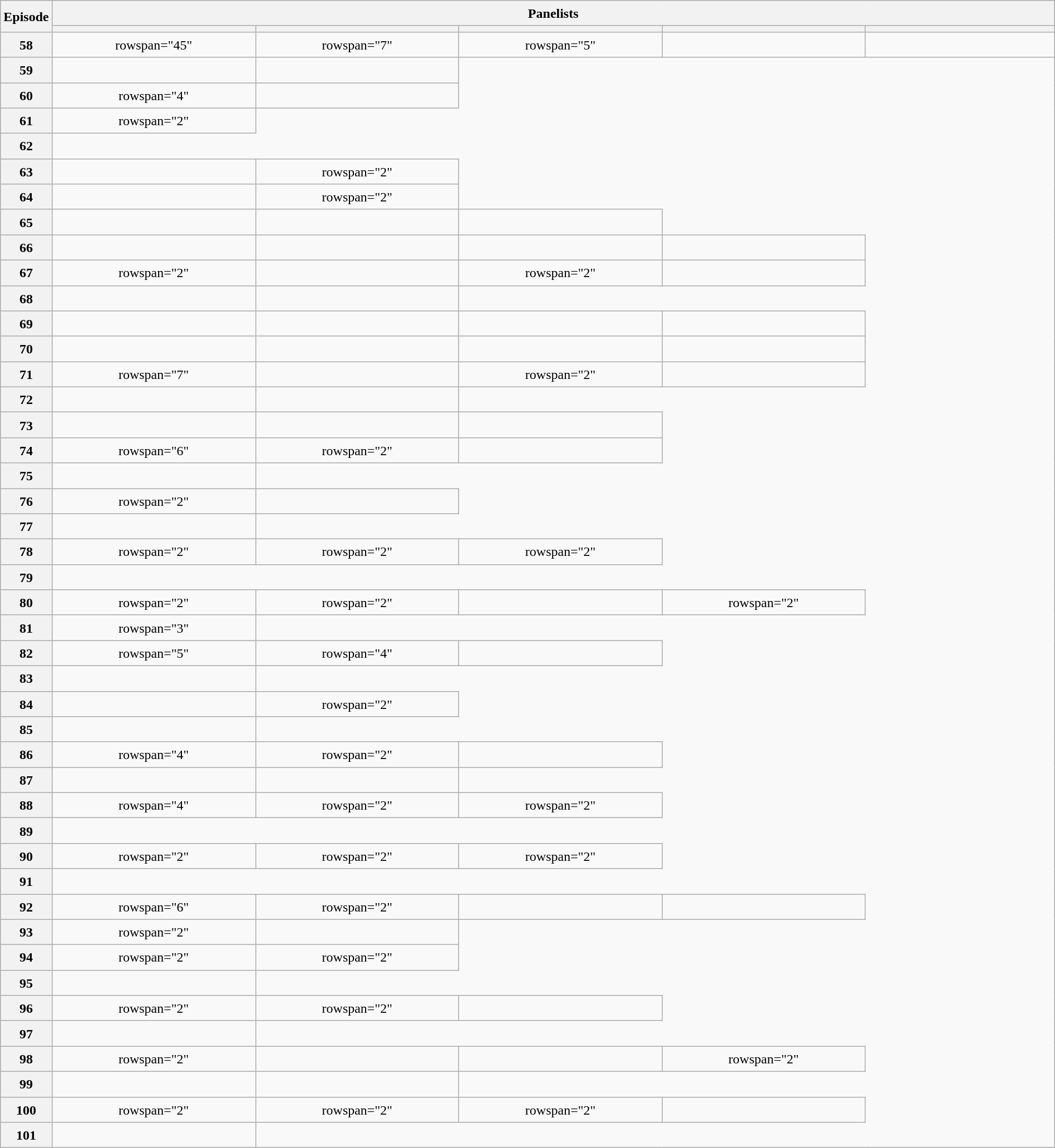<table class="wikitable plainrowheaders mw-collapsible" style="text-align:center; line-height:23px; width:100%;">
<tr>
<th rowspan="2" width="1%">Episode</th>
<th colspan="5">Panelists</th>
</tr>
<tr>
<th width="20%"></th>
<th width="20%"></th>
<th width="20%"></th>
<th width="20%"></th>
<th width="20%"></th>
</tr>
<tr>
<th>58</th>
<td>rowspan="45" </td>
<td>rowspan="7" </td>
<td>rowspan="5" </td>
<td></td>
<td></td>
</tr>
<tr>
<th>59</th>
<td></td>
<td></td>
</tr>
<tr>
<th>60</th>
<td>rowspan="4" </td>
<td></td>
</tr>
<tr>
<th>61</th>
<td>rowspan="2" </td>
</tr>
<tr>
<th>62</th>
</tr>
<tr>
<th>63</th>
<td></td>
<td>rowspan="2" </td>
</tr>
<tr>
<th>64</th>
<td></td>
<td>rowspan="2" </td>
</tr>
<tr>
<th>65</th>
<td></td>
<td></td>
<td></td>
</tr>
<tr>
<th>66</th>
<td></td>
<td></td>
<td></td>
<td></td>
</tr>
<tr>
<th>67</th>
<td>rowspan="2" </td>
<td></td>
<td>rowspan="2" </td>
<td></td>
</tr>
<tr>
<th>68</th>
<td></td>
<td></td>
</tr>
<tr>
<th>69</th>
<td></td>
<td></td>
<td></td>
<td></td>
</tr>
<tr>
<th>70</th>
<td></td>
<td></td>
<td></td>
<td></td>
</tr>
<tr>
<th>71</th>
<td>rowspan="7" </td>
<td></td>
<td>rowspan="2" </td>
<td></td>
</tr>
<tr>
<th>72</th>
<td></td>
<td></td>
</tr>
<tr>
<th>73</th>
<td></td>
<td></td>
<td></td>
</tr>
<tr>
<th>74</th>
<td>rowspan="6" </td>
<td>rowspan="2" </td>
<td></td>
</tr>
<tr>
<th>75</th>
<td></td>
</tr>
<tr>
<th>76</th>
<td>rowspan="2"</td>
<td></td>
</tr>
<tr>
<th>77</th>
<td></td>
</tr>
<tr>
<th>78</th>
<td>rowspan="2"</td>
<td>rowspan="2"</td>
<td>rowspan="2"</td>
</tr>
<tr>
<th>79</th>
</tr>
<tr>
<th>80</th>
<td>rowspan="2"</td>
<td>rowspan="2"</td>
<td></td>
<td>rowspan="2"</td>
</tr>
<tr>
<th>81</th>
<td>rowspan="3"</td>
</tr>
<tr>
<th>82</th>
<td>rowspan="5"</td>
<td>rowspan="4"</td>
<td></td>
</tr>
<tr>
<th>83</th>
<td></td>
</tr>
<tr>
<th>84</th>
<td></td>
<td>rowspan="2"</td>
</tr>
<tr>
<th>85</th>
<td></td>
</tr>
<tr>
<th>86</th>
<td>rowspan="4"</td>
<td>rowspan="2"</td>
<td></td>
</tr>
<tr>
<th>87</th>
<td></td>
<td></td>
</tr>
<tr>
<th>88</th>
<td>rowspan="4"</td>
<td>rowspan="2"</td>
<td>rowspan="2"</td>
</tr>
<tr>
<th>89</th>
</tr>
<tr>
<th>90</th>
<td>rowspan="2"</td>
<td>rowspan="2"</td>
<td>rowspan="2"</td>
</tr>
<tr>
<th>91</th>
</tr>
<tr>
<th>92</th>
<td>rowspan="6"</td>
<td>rowspan="2"</td>
<td></td>
<td></td>
</tr>
<tr>
<th>93</th>
<td>rowspan="2"</td>
<td></td>
</tr>
<tr>
<th>94</th>
<td>rowspan="2"</td>
<td>rowspan="2"</td>
</tr>
<tr>
<th>95</th>
<td></td>
</tr>
<tr>
<th>96</th>
<td>rowspan="2"</td>
<td>rowspan="2"</td>
<td></td>
</tr>
<tr>
<th>97</th>
<td></td>
</tr>
<tr>
<th>98</th>
<td>rowspan="2"</td>
<td></td>
<td></td>
<td>rowspan="2"</td>
</tr>
<tr>
<th>99</th>
<td></td>
<td></td>
</tr>
<tr>
<th>100</th>
<td>rowspan="2"</td>
<td>rowspan="2"</td>
<td>rowspan="2"</td>
<td></td>
</tr>
<tr>
<th>101</th>
<td></td>
</tr>
</table>
